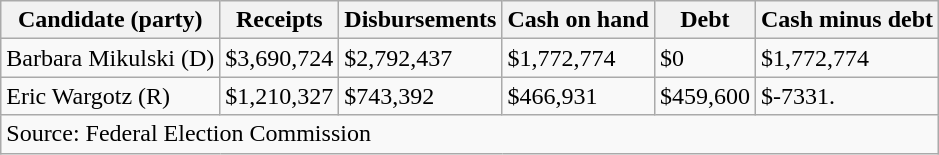<table class="wikitable sortable">
<tr>
<th>Candidate (party)</th>
<th>Receipts</th>
<th>Disbursements</th>
<th>Cash on hand</th>
<th>Debt</th>
<th>Cash minus debt</th>
</tr>
<tr>
<td>Barbara Mikulski (D)</td>
<td>$3,690,724</td>
<td>$2,792,437</td>
<td>$1,772,774</td>
<td>$0</td>
<td>$1,772,774</td>
</tr>
<tr>
<td>Eric Wargotz (R)</td>
<td>$1,210,327</td>
<td>$743,392</td>
<td>$466,931</td>
<td>$459,600</td>
<td>$-7331.</td>
</tr>
<tr>
<td colspan=6>Source: Federal Election Commission</td>
</tr>
</table>
